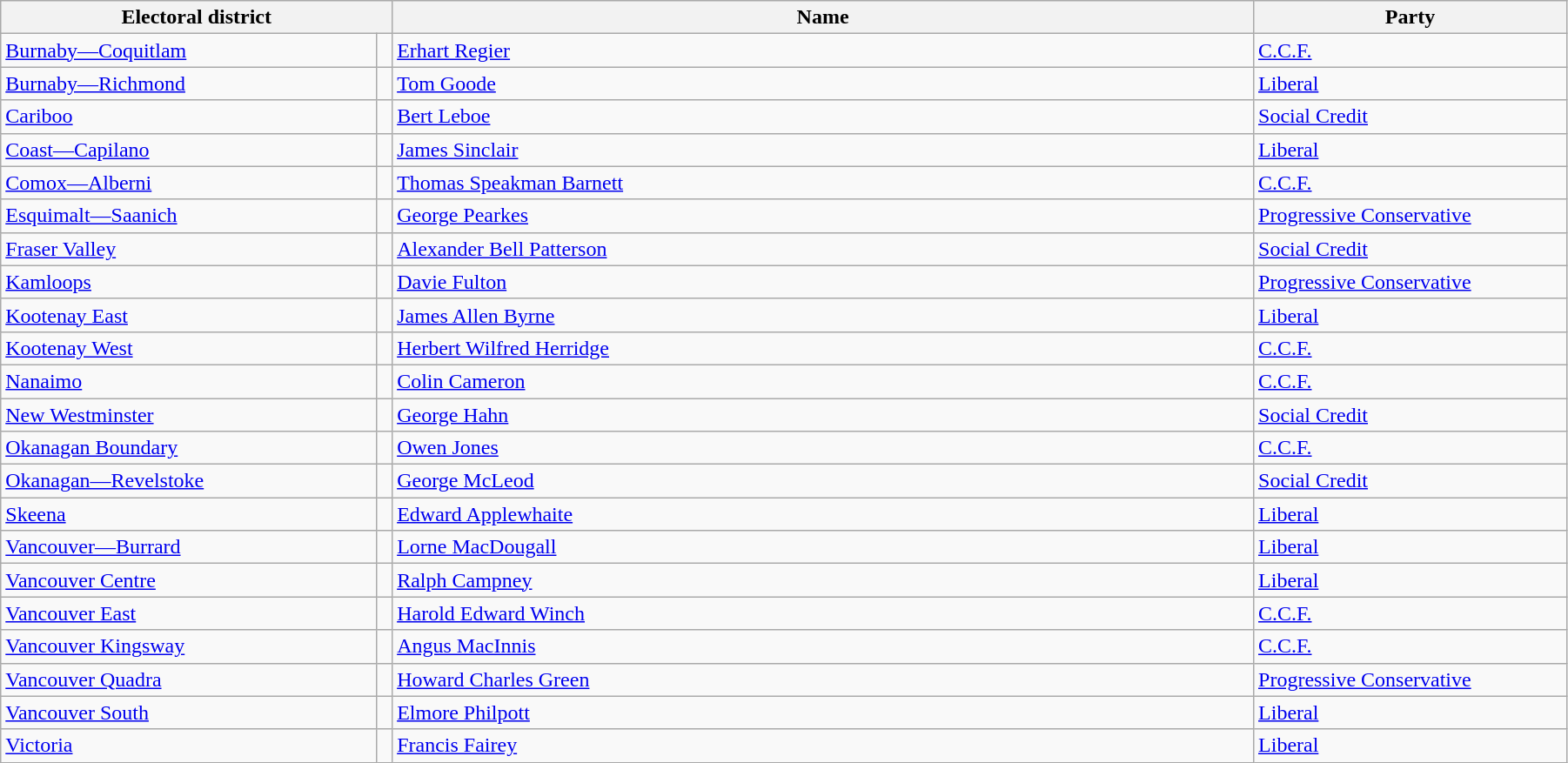<table class="wikitable" width=95%>
<tr>
<th colspan=2 width=25%>Electoral district</th>
<th>Name</th>
<th width=20%>Party</th>
</tr>
<tr>
<td width=24%><a href='#'>Burnaby—Coquitlam</a></td>
<td></td>
<td><a href='#'>Erhart Regier</a></td>
<td><a href='#'>C.C.F.</a></td>
</tr>
<tr>
<td><a href='#'>Burnaby—Richmond</a></td>
<td></td>
<td><a href='#'>Tom Goode</a></td>
<td><a href='#'>Liberal</a></td>
</tr>
<tr>
<td><a href='#'>Cariboo</a></td>
<td></td>
<td><a href='#'>Bert Leboe</a></td>
<td><a href='#'>Social Credit</a></td>
</tr>
<tr>
<td><a href='#'>Coast—Capilano</a></td>
<td></td>
<td><a href='#'>James Sinclair</a></td>
<td><a href='#'>Liberal</a></td>
</tr>
<tr>
<td><a href='#'>Comox—Alberni</a></td>
<td></td>
<td><a href='#'>Thomas Speakman Barnett</a></td>
<td><a href='#'>C.C.F.</a></td>
</tr>
<tr>
<td><a href='#'>Esquimalt—Saanich</a></td>
<td></td>
<td><a href='#'>George Pearkes</a></td>
<td><a href='#'>Progressive Conservative</a></td>
</tr>
<tr>
<td><a href='#'>Fraser Valley</a></td>
<td></td>
<td><a href='#'>Alexander Bell Patterson</a></td>
<td><a href='#'>Social Credit</a></td>
</tr>
<tr>
<td><a href='#'>Kamloops</a></td>
<td></td>
<td><a href='#'>Davie Fulton</a></td>
<td><a href='#'>Progressive Conservative</a></td>
</tr>
<tr>
<td><a href='#'>Kootenay East</a></td>
<td></td>
<td><a href='#'>James Allen Byrne</a></td>
<td><a href='#'>Liberal</a></td>
</tr>
<tr>
<td><a href='#'>Kootenay West</a></td>
<td></td>
<td><a href='#'>Herbert Wilfred Herridge</a></td>
<td><a href='#'>C.C.F.</a></td>
</tr>
<tr>
<td><a href='#'>Nanaimo</a></td>
<td></td>
<td><a href='#'>Colin Cameron</a></td>
<td><a href='#'>C.C.F.</a></td>
</tr>
<tr>
<td><a href='#'>New Westminster</a></td>
<td></td>
<td><a href='#'>George Hahn</a></td>
<td><a href='#'>Social Credit</a></td>
</tr>
<tr>
<td><a href='#'>Okanagan Boundary</a></td>
<td></td>
<td><a href='#'>Owen Jones</a></td>
<td><a href='#'>C.C.F.</a></td>
</tr>
<tr>
<td><a href='#'>Okanagan—Revelstoke</a></td>
<td></td>
<td><a href='#'>George McLeod</a></td>
<td><a href='#'>Social Credit</a></td>
</tr>
<tr>
<td><a href='#'>Skeena</a></td>
<td></td>
<td><a href='#'>Edward Applewhaite</a></td>
<td><a href='#'>Liberal</a></td>
</tr>
<tr>
<td><a href='#'>Vancouver—Burrard</a></td>
<td></td>
<td><a href='#'>Lorne MacDougall</a></td>
<td><a href='#'>Liberal</a></td>
</tr>
<tr>
<td><a href='#'>Vancouver Centre</a></td>
<td></td>
<td><a href='#'>Ralph Campney</a></td>
<td><a href='#'>Liberal</a></td>
</tr>
<tr>
<td><a href='#'>Vancouver East</a></td>
<td></td>
<td><a href='#'>Harold Edward Winch</a></td>
<td><a href='#'>C.C.F.</a></td>
</tr>
<tr>
<td><a href='#'>Vancouver Kingsway</a></td>
<td></td>
<td><a href='#'>Angus MacInnis</a></td>
<td><a href='#'>C.C.F.</a></td>
</tr>
<tr>
<td><a href='#'>Vancouver Quadra</a></td>
<td></td>
<td><a href='#'>Howard Charles Green</a></td>
<td><a href='#'>Progressive Conservative</a></td>
</tr>
<tr>
<td><a href='#'>Vancouver South</a></td>
<td></td>
<td><a href='#'>Elmore Philpott</a></td>
<td><a href='#'>Liberal</a></td>
</tr>
<tr>
<td><a href='#'>Victoria</a></td>
<td></td>
<td><a href='#'>Francis Fairey</a></td>
<td><a href='#'>Liberal</a></td>
</tr>
</table>
